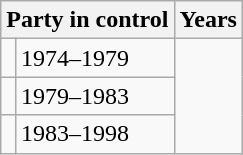<table class="wikitable">
<tr>
<th colspan="2">Party in control</th>
<th>Years</th>
</tr>
<tr>
<td></td>
<td>1974–1979</td>
</tr>
<tr>
<td></td>
<td>1979–1983</td>
</tr>
<tr>
<td></td>
<td>1983–1998</td>
</tr>
</table>
